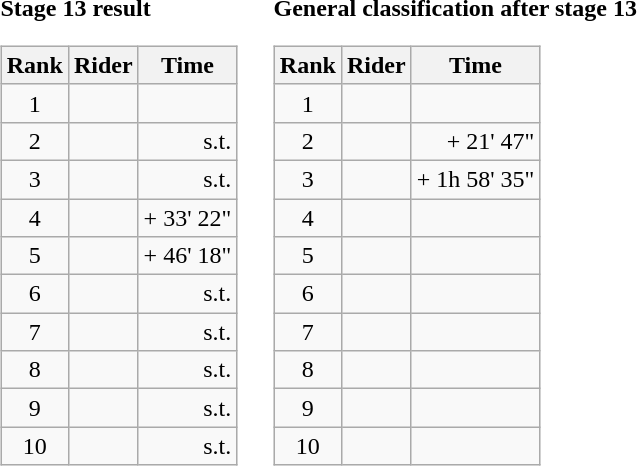<table>
<tr>
<td><strong>Stage 13 result</strong><br><table class="wikitable">
<tr>
<th scope="col">Rank</th>
<th scope="col">Rider</th>
<th scope="col">Time</th>
</tr>
<tr>
<td style="text-align:center;">1</td>
<td></td>
<td style="text-align:right;"></td>
</tr>
<tr>
<td style="text-align:center;">2</td>
<td></td>
<td style="text-align:right;">s.t.</td>
</tr>
<tr>
<td style="text-align:center;">3</td>
<td></td>
<td style="text-align:right;">s.t.</td>
</tr>
<tr>
<td style="text-align:center;">4</td>
<td></td>
<td style="text-align:right;">+ 33' 22"</td>
</tr>
<tr>
<td style="text-align:center;">5</td>
<td></td>
<td style="text-align:right;">+ 46' 18"</td>
</tr>
<tr>
<td style="text-align:center;">6</td>
<td></td>
<td style="text-align:right;">s.t.</td>
</tr>
<tr>
<td style="text-align:center;">7</td>
<td></td>
<td style="text-align:right;">s.t.</td>
</tr>
<tr>
<td style="text-align:center;">8</td>
<td></td>
<td style="text-align:right;">s.t.</td>
</tr>
<tr>
<td style="text-align:center;">9</td>
<td></td>
<td style="text-align:right;">s.t.</td>
</tr>
<tr>
<td style="text-align:center;">10</td>
<td></td>
<td style="text-align:right;">s.t.</td>
</tr>
</table>
</td>
<td></td>
<td><strong>General classification after stage 13</strong><br><table class="wikitable">
<tr>
<th scope="col">Rank</th>
<th scope="col">Rider</th>
<th scope="col">Time</th>
</tr>
<tr>
<td style="text-align:center;">1</td>
<td></td>
<td style="text-align:right;"></td>
</tr>
<tr>
<td style="text-align:center;">2</td>
<td></td>
<td style="text-align:right;">+ 21' 47"</td>
</tr>
<tr>
<td style="text-align:center;">3</td>
<td></td>
<td style="text-align:right;">+ 1h 58' 35"</td>
</tr>
<tr>
<td style="text-align:center;">4</td>
<td></td>
<td></td>
</tr>
<tr>
<td style="text-align:center;">5</td>
<td></td>
<td></td>
</tr>
<tr>
<td style="text-align:center;">6</td>
<td></td>
<td></td>
</tr>
<tr>
<td style="text-align:center;">7</td>
<td></td>
<td></td>
</tr>
<tr>
<td style="text-align:center;">8</td>
<td></td>
<td></td>
</tr>
<tr>
<td style="text-align:center;">9</td>
<td></td>
<td></td>
</tr>
<tr>
<td style="text-align:center;">10</td>
<td></td>
<td></td>
</tr>
</table>
</td>
</tr>
</table>
